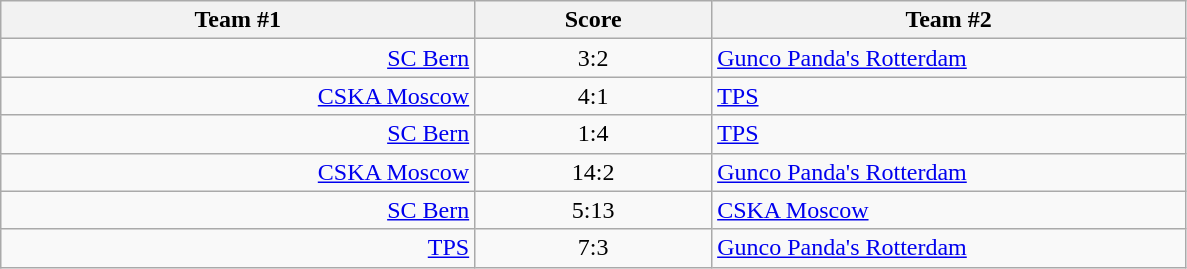<table class="wikitable" style="text-align: center;">
<tr>
<th width=22%>Team #1</th>
<th width=11%>Score</th>
<th width=22%>Team #2</th>
</tr>
<tr>
<td style="text-align: right;"><a href='#'>SC Bern</a> </td>
<td>3:2</td>
<td style="text-align: left;"> <a href='#'>Gunco Panda's Rotterdam</a></td>
</tr>
<tr>
<td style="text-align: right;"><a href='#'>CSKA Moscow</a> </td>
<td>4:1</td>
<td style="text-align: left;"> <a href='#'>TPS</a></td>
</tr>
<tr>
<td style="text-align: right;"><a href='#'>SC Bern</a> </td>
<td>1:4</td>
<td style="text-align: left;"> <a href='#'>TPS</a></td>
</tr>
<tr>
<td style="text-align: right;"><a href='#'>CSKA Moscow</a> </td>
<td>14:2</td>
<td style="text-align: left;"> <a href='#'>Gunco Panda's Rotterdam</a></td>
</tr>
<tr>
<td style="text-align: right;"><a href='#'>SC Bern</a> </td>
<td>5:13</td>
<td style="text-align: left;"> <a href='#'>CSKA Moscow</a></td>
</tr>
<tr>
<td style="text-align: right;"><a href='#'>TPS</a> </td>
<td>7:3</td>
<td style="text-align: left;"> <a href='#'>Gunco Panda's Rotterdam</a></td>
</tr>
</table>
